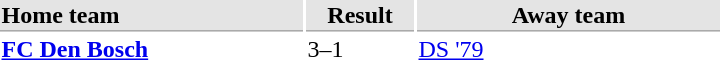<table>
<tr bgcolor="#E4E4E4">
<th style="border-bottom:1px solid #AAAAAA" width="200" align="left">Home team</th>
<th style="border-bottom:1px solid #AAAAAA" width="70" align="center">Result</th>
<th style="border-bottom:1px solid #AAAAAA" width="200">Away team</th>
</tr>
<tr>
<td><strong><a href='#'>FC Den Bosch</a></strong></td>
<td>3–1</td>
<td><a href='#'>DS '79</a></td>
</tr>
</table>
